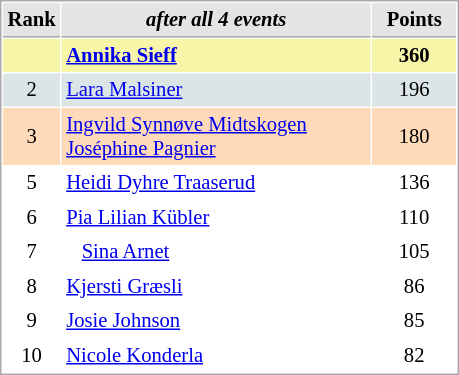<table cellspacing="1" cellpadding="3" style="border:1px solid #AAAAAA;font-size:86%">
<tr style="background-color: #E4E4E4;">
<th style="border-bottom:1px solid #AAAAAA; width: 10px;">Rank</th>
<th style="border-bottom:1px solid #AAAAAA; width: 200px;"><em>after all 4 events</em></th>
<th style="border-bottom:1px solid #AAAAAA; width: 50px;">Points</th>
</tr>
<tr style="background:#f7f6a8;">
<td align=center></td>
<td> <strong><a href='#'>Annika Sieff</a></strong></td>
<td align=center><strong>360</strong></td>
</tr>
<tr style="background:#dce5e5;">
<td align=center>2</td>
<td> <a href='#'>Lara Malsiner</a></td>
<td align=center>196</td>
</tr>
<tr style="background:#ffdab9;">
<td align=center>3</td>
<td> <a href='#'>Ingvild Synnøve Midtskogen</a><br> <a href='#'>Joséphine Pagnier</a></td>
<td align=center>180</td>
</tr>
<tr>
<td align=center>5</td>
<td> <a href='#'>Heidi Dyhre Traaserud</a></td>
<td align=center>136</td>
</tr>
<tr>
<td align=center>6</td>
<td> <a href='#'>Pia Lilian Kübler</a></td>
<td align=center>110</td>
</tr>
<tr>
<td align=center>7</td>
<td>   <a href='#'>Sina Arnet</a></td>
<td align=center>105</td>
</tr>
<tr>
<td align=center>8</td>
<td> <a href='#'>Kjersti Græsli</a></td>
<td align=center>86</td>
</tr>
<tr>
<td align=center>9</td>
<td> <a href='#'>Josie Johnson</a></td>
<td align=center>85</td>
</tr>
<tr>
<td align=center>10</td>
<td> <a href='#'>Nicole Konderla</a></td>
<td align=center>82</td>
</tr>
</table>
